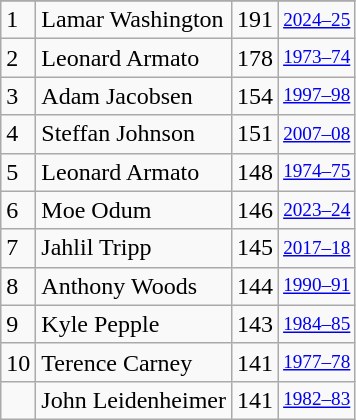<table class="wikitable">
<tr>
</tr>
<tr>
<td>1</td>
<td>Lamar Washington</td>
<td>191</td>
<td style="font-size:80%;"><a href='#'>2024–25</a></td>
</tr>
<tr>
<td>2</td>
<td>Leonard Armato</td>
<td>178</td>
<td style="font-size:80%;"><a href='#'>1973–74</a></td>
</tr>
<tr>
<td>3</td>
<td>Adam Jacobsen</td>
<td>154</td>
<td style="font-size:80%;"><a href='#'>1997–98</a></td>
</tr>
<tr>
<td>4</td>
<td>Steffan Johnson</td>
<td>151</td>
<td style="font-size:80%;"><a href='#'>2007–08</a></td>
</tr>
<tr>
<td>5</td>
<td>Leonard Armato</td>
<td>148</td>
<td style="font-size:80%;"><a href='#'>1974–75</a></td>
</tr>
<tr>
<td>6</td>
<td>Moe Odum</td>
<td>146</td>
<td style="font-size:80%;"><a href='#'>2023–24</a></td>
</tr>
<tr>
<td>7</td>
<td>Jahlil Tripp</td>
<td>145</td>
<td style="font-size:80%;"><a href='#'>2017–18</a></td>
</tr>
<tr>
<td>8</td>
<td>Anthony Woods</td>
<td>144</td>
<td style="font-size:80%;"><a href='#'>1990–91</a></td>
</tr>
<tr>
<td>9</td>
<td>Kyle Pepple</td>
<td>143</td>
<td style="font-size:80%;"><a href='#'>1984–85</a></td>
</tr>
<tr>
<td>10</td>
<td>Terence Carney</td>
<td>141</td>
<td style="font-size:80%;"><a href='#'>1977–78</a></td>
</tr>
<tr>
<td></td>
<td>John Leidenheimer</td>
<td>141</td>
<td style="font-size:80%;"><a href='#'>1982–83</a></td>
</tr>
</table>
